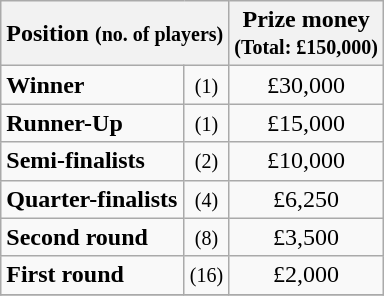<table class="wikitable">
<tr>
<th colspan=2>Position <small>(no. of players)</small></th>
<th>Prize money<br><small>(Total: £150,000)</small></th>
</tr>
<tr>
<td><strong>Winner</strong></td>
<td align=center><small>(1)</small></td>
<td align=center>£30,000</td>
</tr>
<tr>
<td><strong>Runner-Up</strong></td>
<td align=center><small>(1)</small></td>
<td align=center>£15,000</td>
</tr>
<tr>
<td><strong>Semi-finalists</strong></td>
<td align=center><small>(2)</small></td>
<td align=center>£10,000</td>
</tr>
<tr>
<td><strong>Quarter-finalists</strong></td>
<td align=center><small>(4)</small></td>
<td align=center>£6,250</td>
</tr>
<tr>
<td><strong>Second round</strong></td>
<td align=center><small>(8)</small></td>
<td align=center>£3,500</td>
</tr>
<tr>
<td><strong>First round</strong></td>
<td align=center><small>(16)</small></td>
<td align=center>£2,000</td>
</tr>
<tr>
</tr>
</table>
